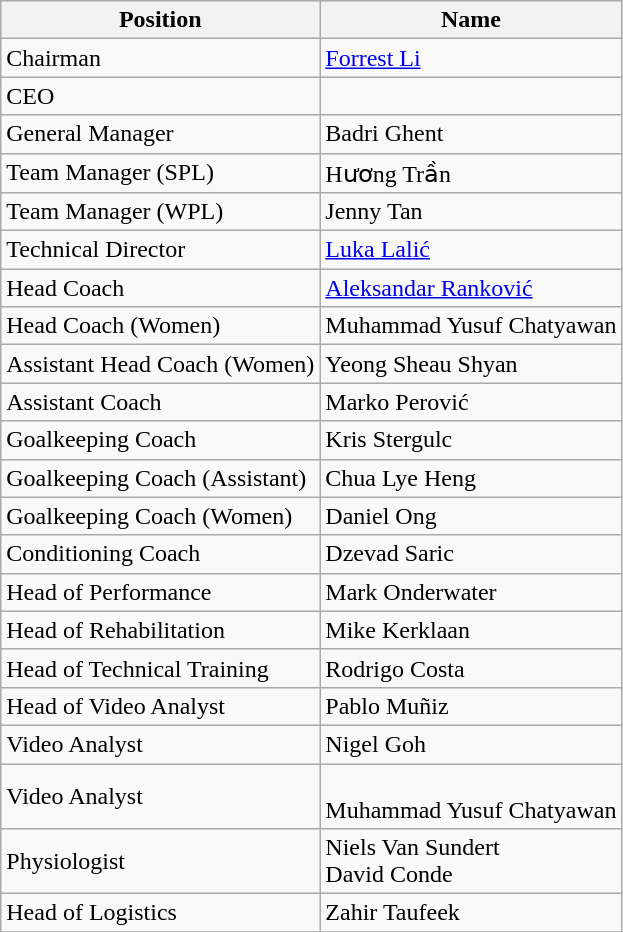<table class="wikitable">
<tr>
<th>Position</th>
<th>Name</th>
</tr>
<tr>
<td>Chairman</td>
<td> <a href='#'>Forrest Li</a></td>
</tr>
<tr>
<td>CEO</td>
<td></td>
</tr>
<tr>
<td>General Manager</td>
<td> Badri Ghent</td>
</tr>
<tr>
<td>Team Manager (SPL)</td>
<td> Hương Trần</td>
</tr>
<tr>
<td>Team Manager (WPL)</td>
<td> Jenny Tan</td>
</tr>
<tr>
<td>Technical Director</td>
<td> <a href='#'>Luka Lalić</a></td>
</tr>
<tr>
<td>Head Coach</td>
<td> <a href='#'>Aleksandar Ranković</a></td>
</tr>
<tr>
<td>Head Coach (Women)</td>
<td> Muhammad Yusuf Chatyawan</td>
</tr>
<tr>
<td>Assistant Head Coach (Women)</td>
<td> Yeong Sheau Shyan</td>
</tr>
<tr>
<td>Assistant Coach</td>
<td> Marko Perović</td>
</tr>
<tr>
<td>Goalkeeping Coach</td>
<td> Kris Stergulc</td>
</tr>
<tr>
<td>Goalkeeping Coach (Assistant)</td>
<td> Chua Lye Heng</td>
</tr>
<tr>
<td>Goalkeeping Coach (Women)</td>
<td> Daniel Ong</td>
</tr>
<tr>
<td>Conditioning Coach</td>
<td> Dzevad Saric</td>
</tr>
<tr>
<td>Head of Performance</td>
<td> Mark Onderwater</td>
</tr>
<tr>
<td>Head of Rehabilitation</td>
<td> Mike Kerklaan</td>
</tr>
<tr>
<td>Head of Technical Training</td>
<td> Rodrigo Costa <br></td>
</tr>
<tr>
<td>Head of Video Analyst</td>
<td> Pablo Muñiz</td>
</tr>
<tr>
<td>Video Analyst</td>
<td> Nigel Goh</td>
</tr>
<tr>
<td>Video Analyst</td>
<td><br>Muhammad Yusuf Chatyawan</td>
</tr>
<tr>
<td>Physiologist</td>
<td>  Niels Van Sundert <br>  David Conde</td>
</tr>
<tr>
<td>Head of Logistics</td>
<td> Zahir Taufeek</td>
</tr>
<tr>
</tr>
</table>
